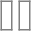<table>
<tr valign = "top">
<td><br><div><table cellpadding="3" cellspacing="0" border="1" style="background:#ffffff; font-size:69%; border:grey solid 1px; border-collapse:collapse;">
<tr>
<td colspan="2" rowspan="7"><div><br></div></td>
</tr>
</table>
</div></td>
<td><br><div><table cellpadding="3" cellspacing="0" border="1" style="background:#ffffff; font-size:69%; border:grey solid 1px; border-collapse:collapse;">
<tr>
<td colspan="5" rowspan="5"><div><br></div></td>
</tr>
</table>
</div></td>
</tr>
</table>
